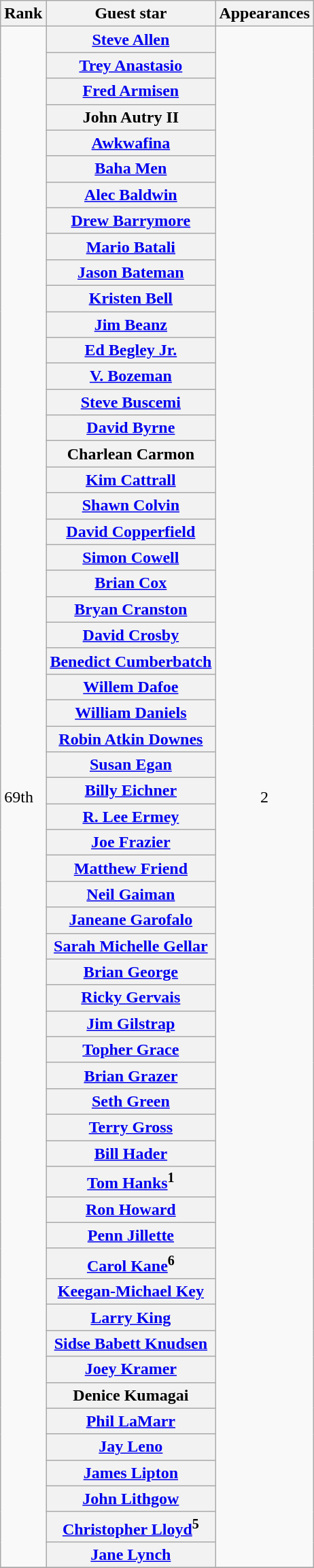<table class="wikitable plainrowheaders">
<tr>
<th scope="col">Rank</th>
<th scope="col">Guest star</th>
<th scope="col">Appearances</th>
</tr>
<tr>
<td rowspan="59">69th</td>
<th scope="row"><a href='#'>Steve Allen</a></th>
<td rowspan="59" style="text-align:center">2</td>
</tr>
<tr>
<th scope="row"><a href='#'>Trey Anastasio</a></th>
</tr>
<tr>
<th scope="row"><a href='#'>Fred Armisen</a></th>
</tr>
<tr>
<th scope="row">John Autry II</th>
</tr>
<tr>
<th scope="row"><a href='#'>Awkwafina</a></th>
</tr>
<tr>
<th scope="row"><a href='#'>Baha Men</a></th>
</tr>
<tr>
<th scope="row"><a href='#'>Alec Baldwin</a></th>
</tr>
<tr>
<th scope="row"><a href='#'>Drew Barrymore</a></th>
</tr>
<tr>
<th scope="row"><a href='#'>Mario Batali</a></th>
</tr>
<tr>
<th scope="row"><a href='#'>Jason Bateman</a></th>
</tr>
<tr>
<th scope="row"><a href='#'>Kristen Bell</a></th>
</tr>
<tr>
<th scope="row"><a href='#'>Jim Beanz</a></th>
</tr>
<tr>
<th scope="row"><a href='#'>Ed Begley Jr.</a></th>
</tr>
<tr>
<th scope="row"><a href='#'>V. Bozeman</a></th>
</tr>
<tr>
<th scope="row"><a href='#'>Steve Buscemi</a></th>
</tr>
<tr>
<th scope="row"><a href='#'>David Byrne</a></th>
</tr>
<tr>
<th scope="row">Charlean Carmon</th>
</tr>
<tr>
<th scope="row"><a href='#'>Kim Cattrall</a></th>
</tr>
<tr>
<th scope="row"><a href='#'>Shawn Colvin</a></th>
</tr>
<tr>
<th scope="row"><a href='#'>David Copperfield</a></th>
</tr>
<tr>
<th scope="row"><a href='#'>Simon Cowell</a></th>
</tr>
<tr>
<th scope="row"><a href='#'>Brian Cox</a></th>
</tr>
<tr>
<th scope="row"><a href='#'>Bryan Cranston</a></th>
</tr>
<tr>
<th scope="row"><a href='#'>David Crosby</a></th>
</tr>
<tr>
<th scope="row"><a href='#'>Benedict Cumberbatch</a></th>
</tr>
<tr>
<th scope="row"><a href='#'>Willem Dafoe</a></th>
</tr>
<tr>
<th scope="row"><a href='#'>William Daniels</a></th>
</tr>
<tr>
<th scope="row"><a href='#'>Robin Atkin Downes</a></th>
</tr>
<tr>
<th scope="row"><a href='#'>Susan Egan</a></th>
</tr>
<tr>
<th scope="row"><a href='#'>Billy Eichner</a></th>
</tr>
<tr>
<th scope="row"><a href='#'>R. Lee Ermey</a></th>
</tr>
<tr>
<th scope="row"><a href='#'>Joe Frazier</a></th>
</tr>
<tr>
<th scope="row"><a href='#'>Matthew Friend</a></th>
</tr>
<tr>
<th scope="row"><a href='#'>Neil Gaiman</a></th>
</tr>
<tr>
<th scope="row"><a href='#'>Janeane Garofalo</a></th>
</tr>
<tr>
<th scope="row"><a href='#'>Sarah Michelle Gellar</a></th>
</tr>
<tr>
<th scope="row"><a href='#'>Brian George</a></th>
</tr>
<tr>
<th scope="row"><a href='#'>Ricky Gervais</a></th>
</tr>
<tr>
<th scope="row"><a href='#'>Jim Gilstrap</a></th>
</tr>
<tr>
<th scope="row"><a href='#'>Topher Grace</a></th>
</tr>
<tr>
<th scope="row"><a href='#'>Brian Grazer</a></th>
</tr>
<tr>
<th scope="row"><a href='#'>Seth Green</a></th>
</tr>
<tr>
<th scope="row"><a href='#'>Terry Gross</a></th>
</tr>
<tr>
<th scope="row"><a href='#'>Bill Hader</a></th>
</tr>
<tr>
<th scope="row"><a href='#'>Tom Hanks</a><sup>1</sup></th>
</tr>
<tr>
<th scope="row"><a href='#'>Ron Howard</a></th>
</tr>
<tr>
<th scope="row"><a href='#'>Penn Jillette</a></th>
</tr>
<tr>
<th scope="row"><a href='#'>Carol Kane</a><sup>6</sup></th>
</tr>
<tr>
<th scope="row"><a href='#'>Keegan-Michael Key</a></th>
</tr>
<tr>
<th scope="row"><a href='#'>Larry King</a></th>
</tr>
<tr>
<th scope="row"><a href='#'>Sidse Babett Knudsen</a></th>
</tr>
<tr>
<th scope="row"><a href='#'>Joey Kramer</a></th>
</tr>
<tr>
<th scope="row">Denice Kumagai</th>
</tr>
<tr>
<th scope="row"><a href='#'>Phil LaMarr</a></th>
</tr>
<tr>
<th scope="row"><a href='#'>Jay Leno</a></th>
</tr>
<tr>
<th scope="row"><a href='#'>James Lipton</a></th>
</tr>
<tr>
<th scope="row"><a href='#'>John Lithgow</a></th>
</tr>
<tr>
<th scope="row"><a href='#'>Christopher Lloyd</a><sup>5</sup></th>
</tr>
<tr>
<th scope="row"><a href='#'>Jane Lynch</a></th>
</tr>
<tr>
</tr>
</table>
